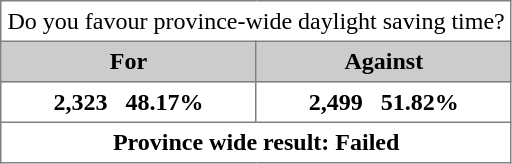<table border="1" cellpadding="4" cellspacing="0" style="border-collapse: collapse">
<tr>
<td colspan=4>Do you favour province-wide daylight saving time?</td>
</tr>
<tr bgcolor="CCCCCC">
<td align="center"><strong>For</strong></td>
<td align="center"><strong>Against</strong></td>
</tr>
<tr>
<td align="center"><strong>2,323   48.17%</strong></td>
<td align="center"><strong>2,499   51.82%</strong></td>
</tr>
<tr>
<td align="center" colspan=2><strong>Province wide result: Failed</strong></td>
</tr>
</table>
